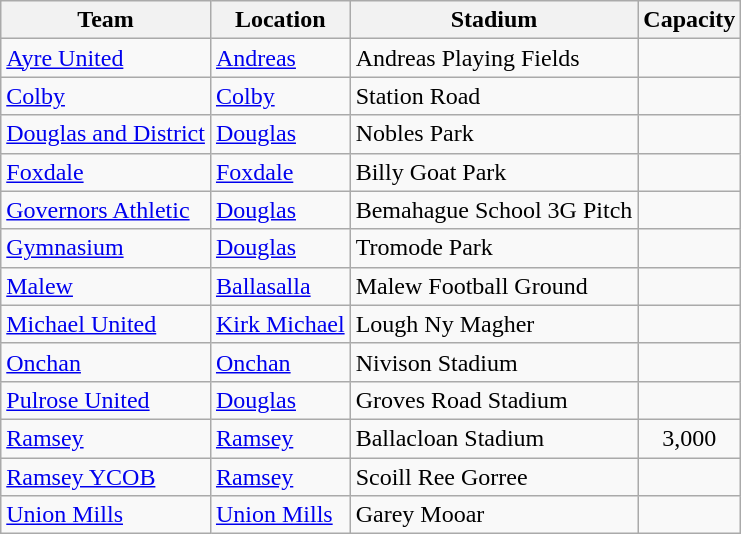<table class="wikitable sortable">
<tr>
<th>Team</th>
<th>Location</th>
<th>Stadium</th>
<th>Capacity</th>
</tr>
<tr>
<td><a href='#'>Ayre United</a></td>
<td><a href='#'>Andreas</a></td>
<td>Andreas Playing Fields</td>
<td align="center"></td>
</tr>
<tr>
<td><a href='#'>Colby</a></td>
<td><a href='#'>Colby</a></td>
<td>Station Road</td>
<td style="text-align:center;"></td>
</tr>
<tr>
<td><a href='#'>Douglas and District</a></td>
<td><a href='#'>Douglas</a></td>
<td>Nobles Park</td>
<td style="text-align:center;"></td>
</tr>
<tr>
<td><a href='#'>Foxdale</a></td>
<td><a href='#'>Foxdale</a></td>
<td>Billy Goat Park</td>
<td style="text-align:center;"></td>
</tr>
<tr>
<td><a href='#'>Governors Athletic</a></td>
<td><a href='#'>Douglas</a></td>
<td>Bemahague School 3G Pitch</td>
<td style="text-align:center;"></td>
</tr>
<tr>
<td><a href='#'>Gymnasium</a></td>
<td><a href='#'>Douglas</a></td>
<td>Tromode Park</td>
<td style="text-align:center;"></td>
</tr>
<tr>
<td><a href='#'>Malew</a></td>
<td><a href='#'>Ballasalla</a></td>
<td>Malew Football Ground</td>
<td style="text-align:center;"></td>
</tr>
<tr>
<td><a href='#'>Michael United</a></td>
<td><a href='#'>Kirk Michael</a></td>
<td>Lough Ny Magher</td>
<td align="center"></td>
</tr>
<tr>
<td><a href='#'>Onchan</a></td>
<td><a href='#'>Onchan</a></td>
<td>Nivison Stadium</td>
<td align="center"></td>
</tr>
<tr>
<td><a href='#'>Pulrose United</a></td>
<td><a href='#'>Douglas</a></td>
<td>Groves Road Stadium</td>
<td align="center"></td>
</tr>
<tr>
<td><a href='#'>Ramsey</a></td>
<td><a href='#'>Ramsey</a></td>
<td>Ballacloan Stadium</td>
<td align="center">3,000</td>
</tr>
<tr>
<td><a href='#'>Ramsey YCOB</a></td>
<td><a href='#'>Ramsey</a></td>
<td>Scoill Ree Gorree</td>
<td align="center"></td>
</tr>
<tr>
<td><a href='#'>Union Mills</a></td>
<td><a href='#'>Union Mills</a></td>
<td>Garey Mooar</td>
<td align="center"></td>
</tr>
</table>
